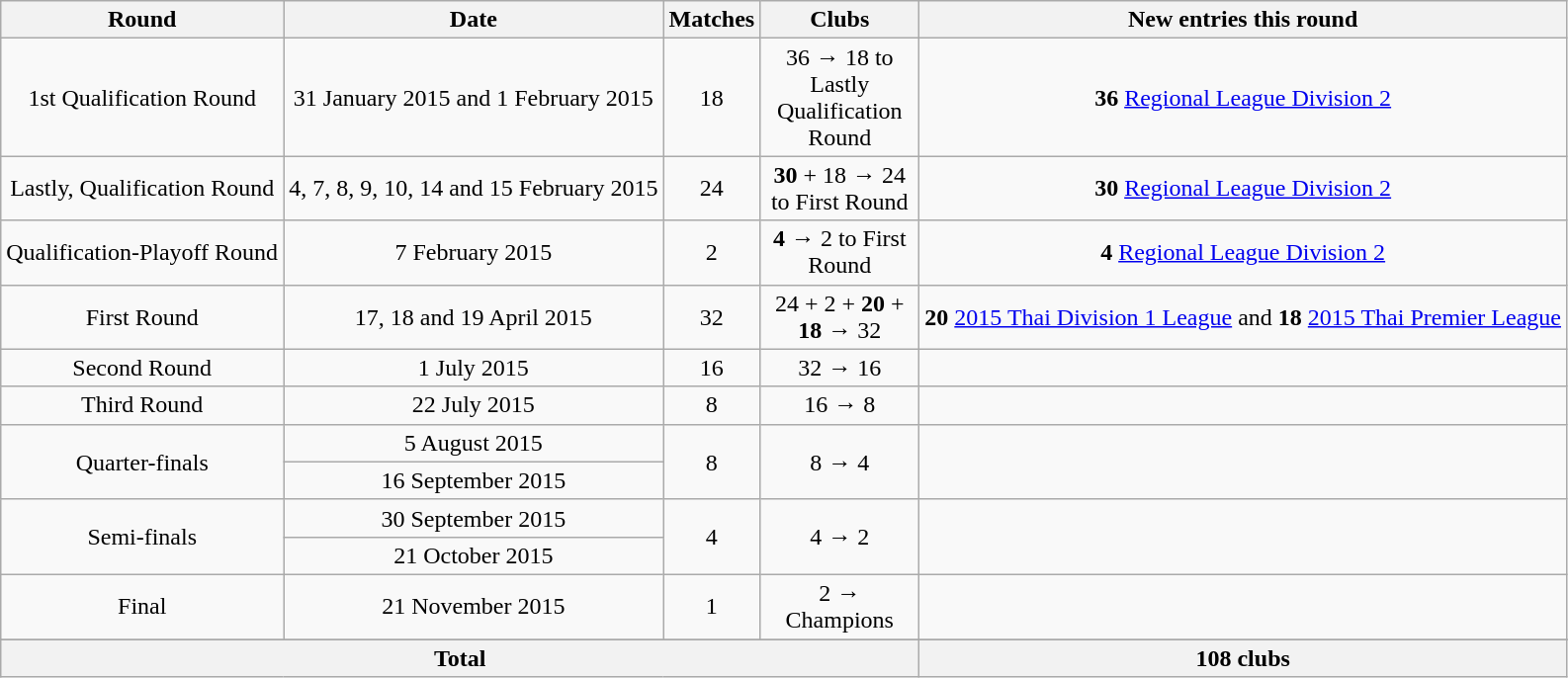<table class="wikitable">
<tr>
<th>Round</th>
<th>Date</th>
<th>Matches</th>
<th width=100>Clubs</th>
<th>New entries this round</th>
</tr>
<tr align=center>
<td>1st Qualification Round</td>
<td>31 January 2015 and 1 February 2015</td>
<td>18</td>
<td>36 → 18 to Lastly Qualification Round</td>
<td><strong>36</strong> <a href='#'>Regional League Division 2</a></td>
</tr>
<tr align=center>
<td>Lastly, Qualification Round</td>
<td>4, 7, 8, 9, 10, 14 and 15 February 2015</td>
<td>24</td>
<td><strong>30</strong> + 18 → 24  to First Round</td>
<td><strong>30</strong> <a href='#'>Regional League Division 2</a></td>
</tr>
<tr align=center>
<td>Qualification-Playoff Round</td>
<td>7 February 2015</td>
<td>2</td>
<td><strong>4</strong> → 2 to First Round</td>
<td><strong>4</strong> <a href='#'>Regional League Division 2</a></td>
</tr>
<tr align=center>
<td>First Round</td>
<td>17, 18 and 19 April 2015</td>
<td>32</td>
<td>24 + 2 + <strong>20</strong> + <strong>18</strong> → 32</td>
<td><strong>20</strong> <a href='#'>2015 Thai Division 1 League</a> and <strong>18</strong> <a href='#'>2015 Thai Premier League</a></td>
</tr>
<tr align=center>
<td>Second Round</td>
<td>1 July 2015</td>
<td>16</td>
<td>32 → 16</td>
<td></td>
</tr>
<tr align=center>
<td>Third Round</td>
<td>22 July 2015</td>
<td>8</td>
<td>16 → 8</td>
<td></td>
</tr>
<tr align=center>
<td rowspan="2">Quarter-finals</td>
<td>5 August 2015</td>
<td rowspan="2" align="center">8</td>
<td rowspan="2" align="center">8 → 4</td>
<td rowspan="2" align="center"></td>
</tr>
<tr align=center>
<td>16 September 2015</td>
</tr>
<tr align=center>
<td rowspan="2">Semi-finals</td>
<td>30 September 2015</td>
<td rowspan="2" align="center">4</td>
<td rowspan="2" align="center">4 → 2</td>
<td rowspan="2" align="center"></td>
</tr>
<tr align=center>
<td>21 October 2015</td>
</tr>
<tr align=center>
<td>Final</td>
<td>21 November 2015</td>
<td>1</td>
<td>2 → Champions</td>
<td></td>
</tr>
<tr align=left|>
</tr>
<tr>
<th colspan=4>Total</th>
<th>108 clubs</th>
</tr>
</table>
